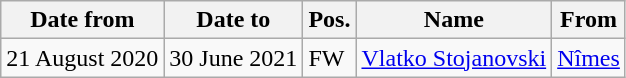<table class="wikitable">
<tr>
<th>Date from</th>
<th>Date to</th>
<th>Pos.</th>
<th>Name</th>
<th>From</th>
</tr>
<tr>
<td>21 August 2020</td>
<td>30 June 2021</td>
<td>FW</td>
<td> <a href='#'>Vlatko Stojanovski</a></td>
<td> <a href='#'>Nîmes</a></td>
</tr>
</table>
